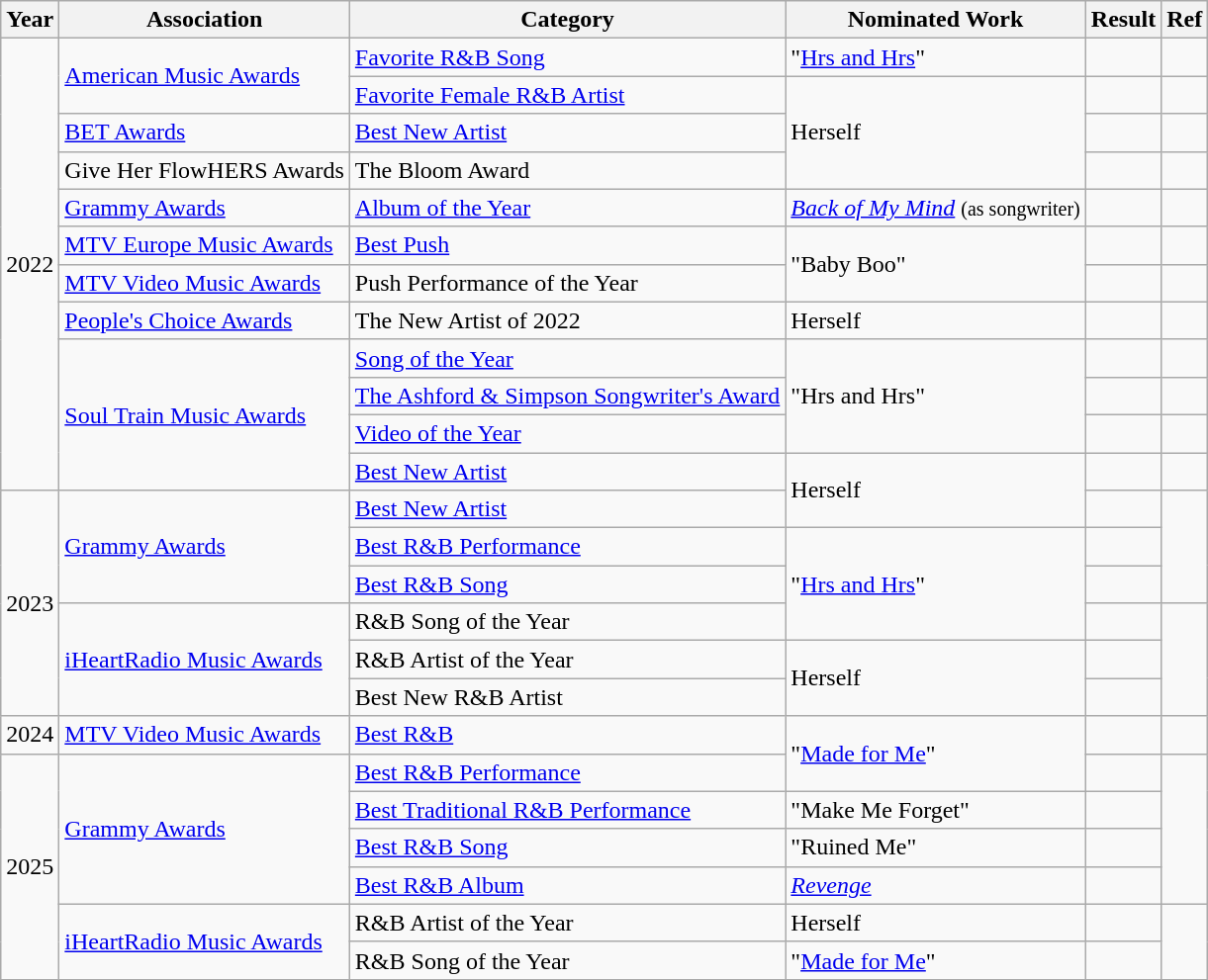<table class="wikitable">
<tr>
<th>Year</th>
<th>Association</th>
<th>Category</th>
<th>Nominated Work</th>
<th>Result</th>
<th>Ref</th>
</tr>
<tr>
<td rowspan="12">2022</td>
<td rowspan="2"><a href='#'>American Music Awards</a></td>
<td><a href='#'>Favorite R&B Song</a></td>
<td>"<a href='#'>Hrs and Hrs</a>"</td>
<td></td>
<td></td>
</tr>
<tr>
<td><a href='#'>Favorite Female R&B Artist</a></td>
<td rowspan="3">Herself</td>
<td></td>
<td></td>
</tr>
<tr>
<td><a href='#'>BET Awards</a></td>
<td><a href='#'>Best New Artist</a></td>
<td></td>
<td></td>
</tr>
<tr>
<td>Give Her FlowHERS Awards</td>
<td>The Bloom Award</td>
<td></td>
<td align="center"></td>
</tr>
<tr>
<td><a href='#'>Grammy Awards</a></td>
<td><a href='#'>Album of the Year</a></td>
<td><em><a href='#'>Back of My Mind</a></em> <small>(as songwriter)</small></td>
<td></td>
<td align="center"></td>
</tr>
<tr>
<td><a href='#'>MTV Europe Music Awards</a></td>
<td><a href='#'>Best Push</a></td>
<td rowspan="2">"Baby Boo"</td>
<td></td>
<td></td>
</tr>
<tr>
<td><a href='#'>MTV Video Music Awards</a></td>
<td>Push Performance of the Year</td>
<td></td>
<td align="center"></td>
</tr>
<tr>
<td><a href='#'>People's Choice Awards</a></td>
<td>The New Artist of 2022</td>
<td>Herself</td>
<td></td>
<td></td>
</tr>
<tr>
<td rowspan="4"><a href='#'>Soul Train Music Awards</a></td>
<td><a href='#'>Song of the Year</a></td>
<td rowspan="3">"Hrs and Hrs"</td>
<td></td>
<td></td>
</tr>
<tr>
<td><a href='#'>The Ashford & Simpson Songwriter's Award</a></td>
<td></td>
<td></td>
</tr>
<tr>
<td><a href='#'>Video of the Year</a></td>
<td></td>
<td></td>
</tr>
<tr>
<td><a href='#'>Best New Artist</a></td>
<td rowspan="2">Herself</td>
<td></td>
<td></td>
</tr>
<tr>
<td rowspan="6">2023</td>
<td rowspan="3"><a href='#'>Grammy Awards</a></td>
<td><a href='#'>Best New Artist</a></td>
<td></td>
<td rowspan="3" align="center"></td>
</tr>
<tr>
<td><a href='#'>Best R&B Performance</a></td>
<td rowspan="3">"<a href='#'>Hrs and Hrs</a>"</td>
<td></td>
</tr>
<tr>
<td><a href='#'>Best R&B Song</a></td>
<td></td>
</tr>
<tr>
<td rowspan="3"><a href='#'>iHeartRadio Music Awards</a></td>
<td>R&B Song of the Year</td>
<td></td>
<td rowspan="3" align="center"></td>
</tr>
<tr>
<td>R&B Artist of the Year</td>
<td rowspan="2">Herself</td>
<td></td>
</tr>
<tr>
<td>Best New R&B Artist</td>
<td></td>
</tr>
<tr>
<td>2024</td>
<td><a href='#'>MTV Video Music Awards</a></td>
<td><a href='#'>Best R&B</a></td>
<td rowspan="2">"<a href='#'>Made for Me</a>"</td>
<td></td>
<td></td>
</tr>
<tr>
<td rowspan="6">2025</td>
<td rowspan="4"><a href='#'>Grammy Awards</a></td>
<td><a href='#'>Best R&B Performance</a></td>
<td></td>
<td rowspan="4" align="center"></td>
</tr>
<tr>
<td><a href='#'>Best Traditional R&B Performance</a></td>
<td>"Make Me Forget"</td>
<td></td>
</tr>
<tr>
<td><a href='#'>Best R&B Song</a></td>
<td>"Ruined Me"</td>
<td></td>
</tr>
<tr>
<td><a href='#'>Best R&B Album</a></td>
<td><em><a href='#'>Revenge</a></em></td>
<td></td>
</tr>
<tr>
<td rowspan="2"><a href='#'>iHeartRadio Music Awards</a></td>
<td>R&B Artist of the Year</td>
<td>Herself</td>
<td></td>
<td rowspan="2" align="center"></td>
</tr>
<tr>
<td>R&B Song of the Year</td>
<td>"<a href='#'>Made for Me</a>"</td>
<td></td>
</tr>
<tr>
</tr>
</table>
